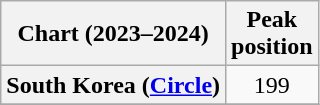<table class="wikitable sortable plainrowheaders" style="text-align:center">
<tr>
<th scope="col">Chart (2023–2024)</th>
<th scope="col">Peak<br>position</th>
</tr>
<tr>
<th scope="row">South Korea  (<a href='#'>Circle</a>)</th>
<td>199</td>
</tr>
<tr>
</tr>
</table>
